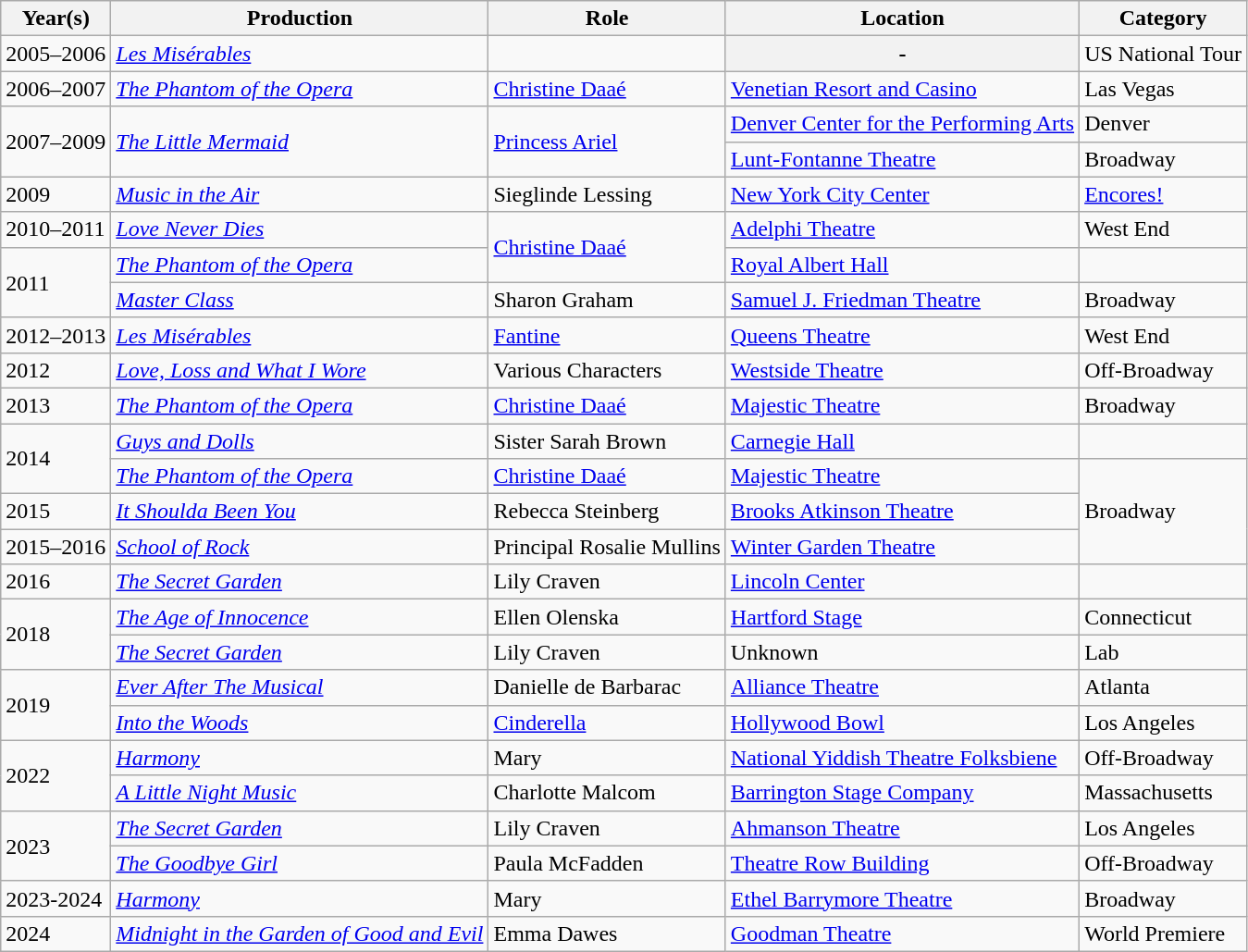<table class="wikitable">
<tr>
<th scope="col">Year(s)</th>
<th scope="col">Production</th>
<th scope="col">Role</th>
<th scope="col">Location</th>
<th scope="col">Category</th>
</tr>
<tr>
<td>2005–2006</td>
<td><em><a href='#'>Les Misérables</a></em></td>
<td></td>
<th>-</th>
<td>US National Tour</td>
</tr>
<tr>
<td>2006–2007</td>
<td><em><a href='#'>The Phantom of the Opera</a></em></td>
<td><a href='#'>Christine Daaé</a></td>
<td><a href='#'>Venetian Resort and Casino</a></td>
<td>Las Vegas</td>
</tr>
<tr>
<td rowspan="2">2007–2009</td>
<td rowspan="2"><em><a href='#'>The Little Mermaid</a></em></td>
<td rowspan="2"><a href='#'>Princess Ariel</a></td>
<td><a href='#'>Denver Center for the Performing Arts</a></td>
<td>Denver</td>
</tr>
<tr>
<td><a href='#'>Lunt-Fontanne Theatre</a></td>
<td>Broadway</td>
</tr>
<tr>
<td>2009</td>
<td><em><a href='#'>Music in the Air</a></em></td>
<td>Sieglinde Lessing</td>
<td><a href='#'>New York City Center</a></td>
<td><a href='#'>Encores!</a></td>
</tr>
<tr>
<td>2010–2011</td>
<td><em><a href='#'>Love Never Dies</a></em></td>
<td rowspan="2"><a href='#'>Christine Daaé</a></td>
<td><a href='#'>Adelphi Theatre</a></td>
<td>West End</td>
</tr>
<tr>
<td rowspan=2>2011</td>
<td><em><a href='#'>The Phantom of the Opera</a></em></td>
<td><a href='#'>Royal Albert Hall</a></td>
<td></td>
</tr>
<tr>
<td><em><a href='#'>Master Class</a></em></td>
<td>Sharon Graham</td>
<td><a href='#'>Samuel J. Friedman Theatre</a></td>
<td>Broadway</td>
</tr>
<tr>
<td>2012–2013</td>
<td><em><a href='#'>Les Misérables</a></em></td>
<td><a href='#'>Fantine</a></td>
<td><a href='#'>Queens Theatre</a></td>
<td>West End</td>
</tr>
<tr>
<td>2012</td>
<td><em><a href='#'>Love, Loss and What I Wore</a></em></td>
<td>Various Characters</td>
<td><a href='#'>Westside Theatre</a></td>
<td>Off-Broadway</td>
</tr>
<tr>
<td>2013</td>
<td><em><a href='#'>The Phantom of the Opera</a></em></td>
<td><a href='#'>Christine Daaé</a></td>
<td><a href='#'>Majestic Theatre</a></td>
<td>Broadway</td>
</tr>
<tr>
<td rowspan=2>2014</td>
<td><em><a href='#'>Guys and Dolls</a></em></td>
<td>Sister Sarah Brown</td>
<td><a href='#'>Carnegie Hall</a></td>
<td></td>
</tr>
<tr>
<td><em><a href='#'>The Phantom of the Opera</a></em></td>
<td><a href='#'>Christine Daaé</a></td>
<td><a href='#'>Majestic Theatre</a></td>
<td rowspan=3>Broadway</td>
</tr>
<tr>
<td>2015</td>
<td><em><a href='#'>It Shoulda Been You</a></em></td>
<td>Rebecca Steinberg</td>
<td><a href='#'>Brooks Atkinson Theatre</a></td>
</tr>
<tr>
<td>2015–2016</td>
<td><em><a href='#'>School of Rock</a></em></td>
<td>Principal Rosalie Mullins</td>
<td><a href='#'>Winter Garden Theatre</a></td>
</tr>
<tr>
<td>2016</td>
<td><em><a href='#'>The Secret Garden</a></em></td>
<td>Lily Craven</td>
<td><a href='#'>Lincoln Center</a></td>
<td></td>
</tr>
<tr>
<td rowspan=2>2018</td>
<td><em><a href='#'>The Age of Innocence</a></em></td>
<td>Ellen Olenska</td>
<td><a href='#'>Hartford Stage</a></td>
<td>Connecticut</td>
</tr>
<tr>
<td><em><a href='#'>The Secret Garden</a></em></td>
<td>Lily Craven</td>
<td>Unknown</td>
<td>Lab</td>
</tr>
<tr>
<td rowspan=2>2019</td>
<td><em><a href='#'>Ever After The Musical</a></em></td>
<td>Danielle de Barbarac</td>
<td><a href='#'>Alliance Theatre</a></td>
<td>Atlanta</td>
</tr>
<tr>
<td><em><a href='#'>Into the Woods</a></em></td>
<td><a href='#'>Cinderella</a></td>
<td><a href='#'>Hollywood Bowl</a></td>
<td>Los Angeles</td>
</tr>
<tr>
<td rowspan=2>2022</td>
<td><em><a href='#'>Harmony</a></em></td>
<td>Mary</td>
<td><a href='#'>National Yiddish Theatre Folksbiene</a></td>
<td>Off-Broadway</td>
</tr>
<tr>
<td><em><a href='#'>A Little Night Music</a></em></td>
<td>Charlotte Malcom</td>
<td><a href='#'>Barrington Stage Company</a></td>
<td>Massachusetts</td>
</tr>
<tr>
<td rowspan=2>2023</td>
<td><em><a href='#'>The Secret Garden</a></em></td>
<td>Lily Craven</td>
<td><a href='#'>Ahmanson Theatre</a></td>
<td>Los Angeles</td>
</tr>
<tr>
<td><em><a href='#'>The Goodbye Girl</a></em></td>
<td>Paula McFadden</td>
<td><a href='#'>Theatre Row Building</a></td>
<td>Off-Broadway</td>
</tr>
<tr>
<td>2023-2024</td>
<td><em><a href='#'>Harmony</a></em></td>
<td>Mary</td>
<td><a href='#'>Ethel Barrymore Theatre</a></td>
<td>Broadway</td>
</tr>
<tr>
<td>2024</td>
<td><em><a href='#'>Midnight in the Garden of Good and Evil</a></em></td>
<td>Emma Dawes</td>
<td><a href='#'>Goodman Theatre</a></td>
<td>World Premiere</td>
</tr>
</table>
